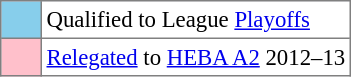<table bgcolor="#f7f8ff" cellpadding="3" cellspacing="0" border="1" style="font-size: 95%; border: gray solid 1px; border-collapse: collapse; text-align:center">
<tr>
<td style="background: #87ceeb;" width="20"></td>
<td bgcolor="#ffffff" align="left">Qualified to League <a href='#'>Playoffs</a></td>
</tr>
<tr>
<td style="background: #ffc0cb" width="20"></td>
<td bgcolor="#ffffff" align="left"><a href='#'>Relegated</a> to <a href='#'>HEBA A2</a> 2012–13</td>
</tr>
</table>
